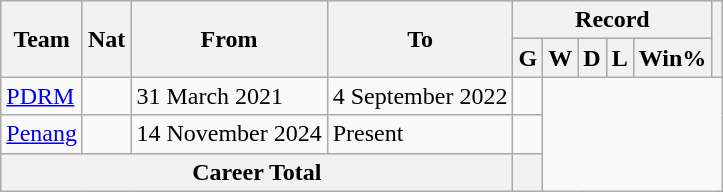<table class="wikitable" style="text-align: center">
<tr>
<th rowspan=2>Team</th>
<th rowspan=2>Nat</th>
<th rowspan=2>From</th>
<th rowspan=2>To</th>
<th colspan=5>Record</th>
<th rowspan="2"></th>
</tr>
<tr>
<th>G</th>
<th>W</th>
<th>D</th>
<th>L</th>
<th>Win%</th>
</tr>
<tr>
<td align="left"><a href='#'>PDRM</a></td>
<td></td>
<td align="left">31 March 2021</td>
<td align="left">4 September 2022<br></td>
<td></td>
</tr>
<tr>
<td align="left"><a href='#'>Penang</a></td>
<td></td>
<td align="left">14 November 2024</td>
<td align="left">Present<br></td>
<td></td>
</tr>
<tr>
<th colspan="4">Career Total<br></th>
<th></th>
</tr>
</table>
